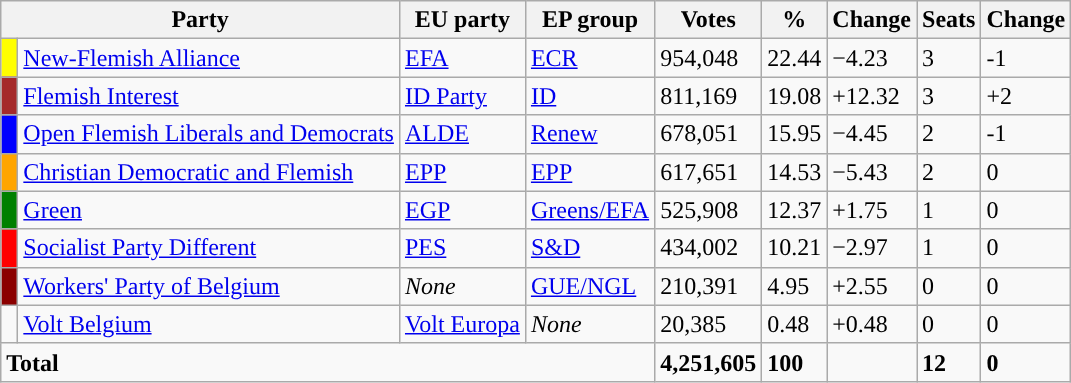<table class="wikitable">
<tr>
<th colspan="2">Party</th>
<th>EU party</th>
<th>EP group</th>
<th>Votes</th>
<th>%</th>
<th>Change</th>
<th>Seats</th>
<th>Change</th>
</tr>
<tr>
<td style="background-color:yellow"> </td>
<td><a href='#'>New-Flemish Alliance</a></td>
<td><a href='#'>EFA</a></td>
<td><a href='#'>ECR</a></td>
<td>954,048</td>
<td>22.44</td>
<td>−4.23</td>
<td>3</td>
<td>-1</td>
</tr>
<tr>
<td style="background-color:brown"> </td>
<td><a href='#'>Flemish Interest</a></td>
<td><a href='#'>ID Party</a></td>
<td><a href='#'>ID</a></td>
<td>811,169</td>
<td>19.08</td>
<td>+12.32</td>
<td>3</td>
<td>+2</td>
</tr>
<tr>
<td style="background-color:blue"> </td>
<td><a href='#'>Open Flemish Liberals and Democrats</a></td>
<td><a href='#'>ALDE</a></td>
<td><a href='#'>Renew</a></td>
<td>678,051</td>
<td>15.95</td>
<td>−4.45</td>
<td>2</td>
<td>-1</td>
</tr>
<tr>
<td style="background-color:orange"> </td>
<td><a href='#'>Christian Democratic and Flemish</a></td>
<td><a href='#'>EPP</a></td>
<td><a href='#'>EPP</a></td>
<td>617,651</td>
<td>14.53</td>
<td>−5.43</td>
<td>2</td>
<td>0</td>
</tr>
<tr>
<td style="background-color:green"> </td>
<td><a href='#'>Green</a></td>
<td><a href='#'>EGP</a></td>
<td><a href='#'>Greens/EFA</a></td>
<td>525,908</td>
<td>12.37</td>
<td>+1.75</td>
<td>1</td>
<td>0</td>
</tr>
<tr>
<td style="background-color:red"> </td>
<td><a href='#'>Socialist Party Different</a></td>
<td><a href='#'>PES</a></td>
<td><a href='#'>S&D</a></td>
<td>434,002</td>
<td>10.21</td>
<td>−2.97</td>
<td>1</td>
<td>0</td>
</tr>
<tr>
<td style="background-color:darkred"> </td>
<td><a href='#'>Workers' Party of Belgium</a></td>
<td><em>None</em></td>
<td><a href='#'>GUE/NGL</a></td>
<td>210,391</td>
<td>4.95</td>
<td>+2.55</td>
<td>0</td>
<td>0</td>
</tr>
<tr>
<td style="background-color:"> </td>
<td><a href='#'>Volt Belgium</a></td>
<td><a href='#'>Volt Europa</a></td>
<td><em>None</em></td>
<td>20,385</td>
<td>0.48</td>
<td>+0.48</td>
<td>0</td>
<td>0</td>
</tr>
<tr>
<td colspan="4"><strong>Total</strong></td>
<td><strong>4,251,605</strong></td>
<td><strong>100</strong></td>
<td></td>
<td><strong>12</strong></td>
<td><strong>0</strong></td>
</tr>
</table>
